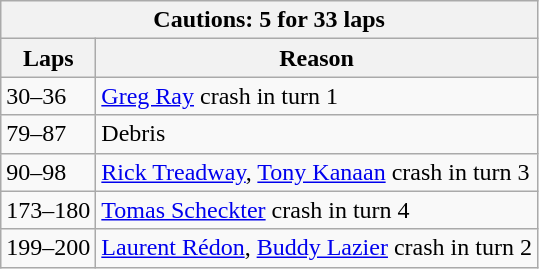<table class="wikitable">
<tr>
<th colspan=2>Cautions: 5 for 33 laps</th>
</tr>
<tr>
<th>Laps</th>
<th>Reason</th>
</tr>
<tr>
<td>30–36</td>
<td><a href='#'>Greg Ray</a> crash in turn 1</td>
</tr>
<tr>
<td>79–87</td>
<td>Debris</td>
</tr>
<tr>
<td>90–98</td>
<td><a href='#'>Rick Treadway</a>, <a href='#'>Tony Kanaan</a> crash in turn 3</td>
</tr>
<tr>
<td>173–180</td>
<td><a href='#'>Tomas Scheckter</a> crash in turn 4</td>
</tr>
<tr>
<td>199–200</td>
<td><a href='#'>Laurent Rédon</a>, <a href='#'>Buddy Lazier</a> crash in turn 2</td>
</tr>
</table>
